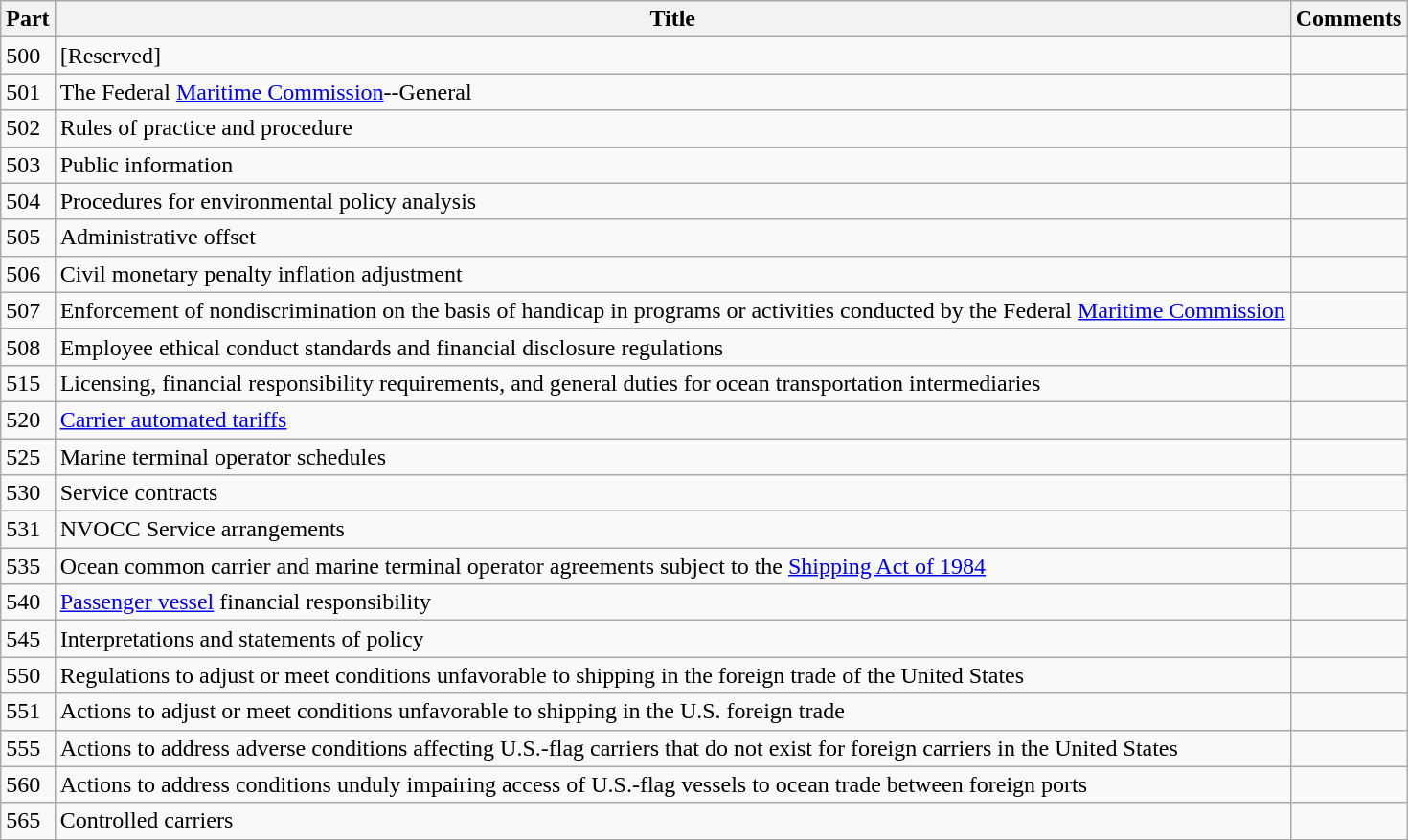<table class="wikitable">
<tr>
<th>Part</th>
<th>Title</th>
<th>Comments</th>
</tr>
<tr>
<td>500</td>
<td>[Reserved]</td>
<td></td>
</tr>
<tr>
<td>501</td>
<td>The Federal <a href='#'>Maritime Commission</a>--General</td>
<td></td>
</tr>
<tr>
<td>502</td>
<td>Rules of practice and procedure</td>
<td></td>
</tr>
<tr>
<td>503</td>
<td>Public information</td>
<td></td>
</tr>
<tr>
<td>504</td>
<td>Procedures for environmental policy analysis</td>
<td></td>
</tr>
<tr>
<td>505</td>
<td>Administrative offset</td>
<td></td>
</tr>
<tr>
<td>506</td>
<td>Civil monetary penalty inflation adjustment</td>
<td></td>
</tr>
<tr>
<td>507</td>
<td>Enforcement of nondiscrimination on the basis of handicap in programs or activities conducted by the Federal <a href='#'>Maritime Commission</a></td>
<td></td>
</tr>
<tr>
<td>508</td>
<td>Employee ethical conduct standards and financial disclosure regulations</td>
<td></td>
</tr>
<tr>
<td>515</td>
<td>Licensing, financial responsibility requirements, and general duties for ocean transportation intermediaries</td>
<td></td>
</tr>
<tr>
<td>520</td>
<td><a href='#'>Carrier automated tariffs</a></td>
<td></td>
</tr>
<tr>
<td>525</td>
<td>Marine terminal operator schedules</td>
<td></td>
</tr>
<tr>
<td>530</td>
<td>Service contracts</td>
<td></td>
</tr>
<tr>
<td>531</td>
<td>NVOCC Service arrangements</td>
<td></td>
</tr>
<tr>
<td>535</td>
<td>Ocean common carrier and marine terminal operator agreements subject to the <a href='#'>Shipping Act of 1984</a></td>
<td></td>
</tr>
<tr>
<td>540</td>
<td><a href='#'>Passenger vessel</a> financial responsibility</td>
<td></td>
</tr>
<tr>
<td>545</td>
<td>Interpretations and statements of policy</td>
<td></td>
</tr>
<tr>
<td>550</td>
<td>Regulations to adjust or meet conditions unfavorable to shipping in the foreign trade of the United States</td>
<td></td>
</tr>
<tr>
<td>551</td>
<td>Actions to adjust or meet conditions unfavorable to shipping in the U.S. foreign trade</td>
<td></td>
</tr>
<tr>
<td>555</td>
<td>Actions to address adverse conditions affecting U.S.-flag carriers that do not exist for foreign carriers in the United States</td>
<td></td>
</tr>
<tr>
<td>560</td>
<td>Actions to address conditions unduly impairing access of U.S.-flag vessels to ocean trade between foreign ports</td>
<td></td>
</tr>
<tr>
<td>565</td>
<td>Controlled carriers</td>
<td></td>
</tr>
</table>
